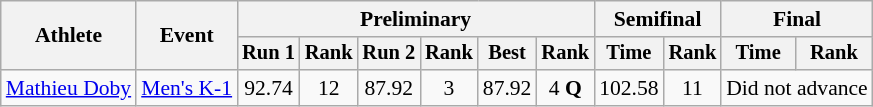<table class="wikitable" style="font-size:90%">
<tr>
<th rowspan="2">Athlete</th>
<th rowspan="2">Event</th>
<th colspan="6">Preliminary</th>
<th colspan="2">Semifinal</th>
<th colspan="2">Final</th>
</tr>
<tr style="font-size:95%">
<th>Run 1</th>
<th>Rank</th>
<th>Run 2</th>
<th>Rank</th>
<th>Best</th>
<th>Rank</th>
<th>Time</th>
<th>Rank</th>
<th>Time</th>
<th>Rank</th>
</tr>
<tr align=center>
<td align=left><a href='#'>Mathieu Doby</a></td>
<td align=left><a href='#'>Men's K-1</a></td>
<td>92.74</td>
<td>12</td>
<td>87.92</td>
<td>3</td>
<td>87.92</td>
<td>4 <strong>Q</strong></td>
<td>102.58</td>
<td>11</td>
<td align=center colspan=2>Did not advance</td>
</tr>
</table>
